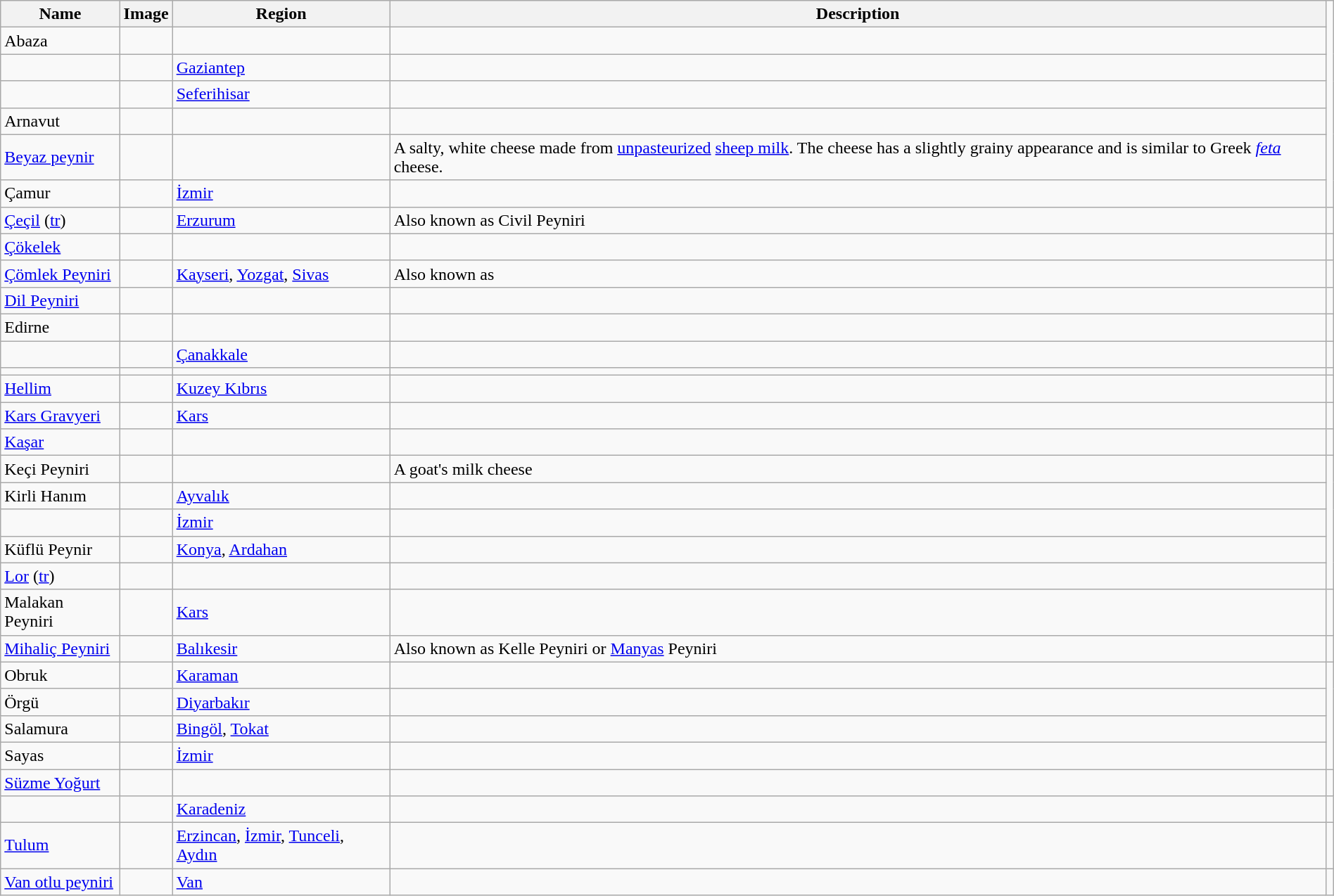<table class="wikitable sortable" style="width:100%">
<tr>
<th>Name</th>
<th class="unsortable">Image</th>
<th>Region</th>
<th>Description</th>
</tr>
<tr>
<td>Abaza</td>
<td></td>
<td></td>
<td></td>
</tr>
<tr>
<td></td>
<td></td>
<td><a href='#'>Gaziantep</a></td>
<td></td>
</tr>
<tr>
<td></td>
<td></td>
<td><a href='#'>Seferihisar</a></td>
<td></td>
</tr>
<tr>
<td>Arnavut</td>
<td></td>
<td></td>
<td></td>
</tr>
<tr>
<td><a href='#'>Beyaz peynir</a></td>
<td></td>
<td></td>
<td>A salty, white cheese made from <a href='#'>unpasteurized</a> <a href='#'>sheep milk</a>. The cheese has a slightly grainy appearance and is similar to Greek <em><a href='#'>feta</a></em> cheese.</td>
</tr>
<tr>
<td>Çamur</td>
<td></td>
<td><a href='#'>İzmir</a></td>
<td></td>
</tr>
<tr>
<td><a href='#'>Çeçil</a> (<a href='#'>tr</a>)</td>
<td></td>
<td><a href='#'>Erzurum</a></td>
<td>Also known as Civil Peyniri</td>
<td></td>
</tr>
<tr>
<td><a href='#'>Çökelek</a></td>
<td></td>
<td></td>
<td></td>
<td></td>
</tr>
<tr>
<td><a href='#'>Çömlek Peyniri</a></td>
<td></td>
<td><a href='#'>Kayseri</a>, <a href='#'>Yozgat</a>, <a href='#'>Sivas</a></td>
<td>Also known as </td>
<td></td>
</tr>
<tr>
<td><a href='#'>Dil Peyniri</a></td>
<td></td>
<td></td>
<td></td>
<td></td>
</tr>
<tr>
<td>Edirne</td>
<td></td>
<td></td>
<td></td>
<td></td>
</tr>
<tr>
<td></td>
<td></td>
<td><a href='#'>Çanakkale</a></td>
<td></td>
<td></td>
</tr>
<tr>
<td></td>
<td></td>
<td></td>
<td></td>
</tr>
<tr>
<td><a href='#'>Hellim</a></td>
<td></td>
<td><a href='#'>Kuzey Kıbrıs</a></td>
<td></td>
<td></td>
</tr>
<tr>
<td><a href='#'>Kars Gravyeri</a></td>
<td></td>
<td><a href='#'>Kars</a></td>
<td></td>
</tr>
<tr>
<td><a href='#'>Kaşar</a></td>
<td></td>
<td></td>
<td></td>
<td></td>
</tr>
<tr>
<td>Keçi Peyniri</td>
<td></td>
<td></td>
<td>A goat's milk cheese</td>
</tr>
<tr>
<td>Kirli Hanım</td>
<td></td>
<td><a href='#'>Ayvalık</a></td>
<td></td>
</tr>
<tr>
<td></td>
<td></td>
<td><a href='#'>İzmir</a></td>
<td></td>
</tr>
<tr>
<td>Küflü Peynir</td>
<td></td>
<td><a href='#'>Konya</a>, <a href='#'>Ardahan</a></td>
<td></td>
</tr>
<tr>
<td><a href='#'>Lor</a> (<a href='#'>tr</a>)</td>
<td></td>
<td></td>
<td></td>
</tr>
<tr>
<td>Malakan Peyniri</td>
<td></td>
<td><a href='#'>Kars</a></td>
<td></td>
<td></td>
</tr>
<tr>
<td><a href='#'>Mihaliç Peyniri</a></td>
<td></td>
<td><a href='#'>Balıkesir</a></td>
<td>Also known as Kelle Peyniri or <a href='#'>Manyas</a> Peyniri</td>
<td></td>
</tr>
<tr>
<td>Obruk</td>
<td></td>
<td><a href='#'>Karaman</a></td>
<td></td>
</tr>
<tr>
<td>Örgü</td>
<td></td>
<td><a href='#'>Diyarbakır</a></td>
<td></td>
</tr>
<tr>
<td>Salamura</td>
<td></td>
<td><a href='#'>Bingöl</a>, <a href='#'>Tokat</a></td>
<td></td>
</tr>
<tr>
<td>Sayas</td>
<td></td>
<td><a href='#'>İzmir</a></td>
<td></td>
</tr>
<tr>
<td><a href='#'>Süzme Yoğurt</a></td>
<td></td>
<td></td>
<td></td>
<td></td>
</tr>
<tr>
<td></td>
<td></td>
<td><a href='#'>Karadeniz</a></td>
<td></td>
</tr>
<tr>
<td><a href='#'>Tulum</a></td>
<td></td>
<td><a href='#'>Erzincan</a>, <a href='#'>İzmir</a>, <a href='#'>Tunceli</a>, <a href='#'>Aydın</a></td>
<td></td>
<td></td>
</tr>
<tr>
<td><a href='#'>Van otlu peyniri</a></td>
<td></td>
<td><a href='#'>Van</a></td>
<td></td>
<td></td>
</tr>
</table>
